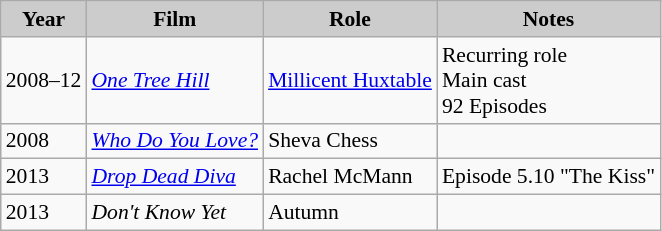<table class="wikitable" style="font-size:90%;">
<tr>
<th style="background: #CCCCCC;">Year</th>
<th style="background: #CCCCCC;">Film</th>
<th style="background: #CCCCCC;">Role</th>
<th style="background: #CCCCCC;">Notes</th>
</tr>
<tr>
<td>2008–12</td>
<td><em><a href='#'>One Tree Hill</a></em></td>
<td><a href='#'>Millicent Huxtable</a></td>
<td>Recurring role  <br> Main cast <br> 92 Episodes</td>
</tr>
<tr>
<td>2008</td>
<td><em><a href='#'>Who Do You Love?</a></em></td>
<td>Sheva Chess</td>
<td></td>
</tr>
<tr>
<td>2013</td>
<td><em><a href='#'>Drop Dead Diva</a></em></td>
<td>Rachel McMann</td>
<td>Episode 5.10 "The Kiss"</td>
</tr>
<tr>
<td>2013</td>
<td><em>Don't Know Yet</em></td>
<td>Autumn</td>
<td></td>
</tr>
</table>
